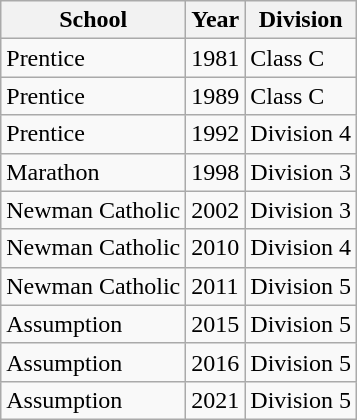<table class="wikitable">
<tr>
<th>School</th>
<th>Year</th>
<th>Division</th>
</tr>
<tr>
<td>Prentice</td>
<td>1981</td>
<td>Class C</td>
</tr>
<tr>
<td>Prentice</td>
<td>1989</td>
<td>Class C</td>
</tr>
<tr>
<td>Prentice</td>
<td>1992</td>
<td>Division 4</td>
</tr>
<tr>
<td>Marathon</td>
<td>1998</td>
<td>Division 3</td>
</tr>
<tr>
<td>Newman Catholic</td>
<td>2002</td>
<td>Division 3</td>
</tr>
<tr>
<td>Newman Catholic</td>
<td>2010</td>
<td>Division 4</td>
</tr>
<tr>
<td>Newman Catholic</td>
<td>2011</td>
<td>Division 5</td>
</tr>
<tr>
<td>Assumption</td>
<td>2015</td>
<td>Division 5</td>
</tr>
<tr>
<td>Assumption</td>
<td>2016</td>
<td>Division 5</td>
</tr>
<tr>
<td>Assumption</td>
<td>2021</td>
<td>Division 5</td>
</tr>
</table>
